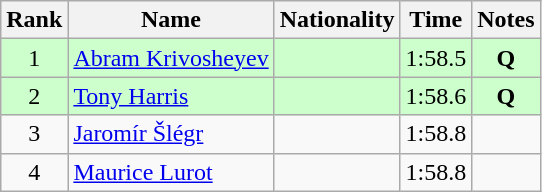<table class="wikitable sortable" style="text-align:center">
<tr>
<th>Rank</th>
<th>Name</th>
<th>Nationality</th>
<th>Time</th>
<th>Notes</th>
</tr>
<tr bgcolor=ccffcc>
<td>1</td>
<td align=left><a href='#'>Abram Krivosheyev</a></td>
<td align=left></td>
<td>1:58.5</td>
<td><strong>Q</strong></td>
</tr>
<tr bgcolor=ccffcc>
<td>2</td>
<td align=left><a href='#'>Tony Harris</a></td>
<td align=left></td>
<td>1:58.6</td>
<td><strong>Q</strong></td>
</tr>
<tr>
<td>3</td>
<td align=left><a href='#'>Jaromír Šlégr</a></td>
<td align=left></td>
<td>1:58.8</td>
<td></td>
</tr>
<tr>
<td>4</td>
<td align=left><a href='#'>Maurice Lurot</a></td>
<td align=left></td>
<td>1:58.8</td>
<td></td>
</tr>
</table>
